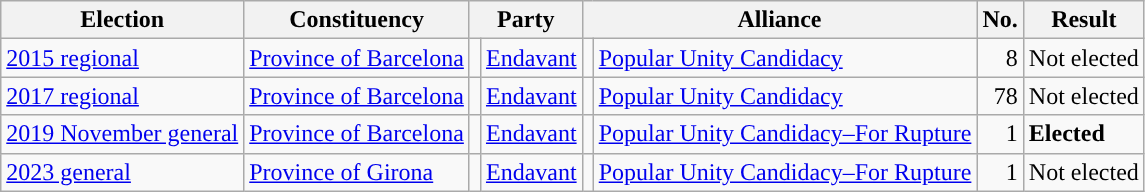<table class="wikitable" style="text-align:left;">
<tr>
<th scope=col>Election</th>
<th scope=col>Constituency</th>
<th scope=col colspan="2">Party</th>
<th scope=col colspan="2">Alliance</th>
<th scope=col>No.</th>
<th scope=col>Result</th>
</tr>
<tr>
<td><a href='#'>2015 regional</a></td>
<td><a href='#'>Province of Barcelona</a></td>
<td style="background:"></td>
<td><a href='#'>Endavant</a></td>
<td style="background:"></td>
<td><a href='#'>Popular Unity Candidacy</a></td>
<td align=right>8</td>
<td>Not elected</td>
</tr>
<tr>
<td><a href='#'>2017 regional</a></td>
<td><a href='#'>Province of Barcelona</a></td>
<td style="background:"></td>
<td><a href='#'>Endavant</a></td>
<td style="background:"></td>
<td><a href='#'>Popular Unity Candidacy</a></td>
<td align=right>78</td>
<td>Not elected</td>
</tr>
<tr>
<td><a href='#'>2019 November general</a></td>
<td><a href='#'>Province of Barcelona</a></td>
<td style="background:"></td>
<td><a href='#'>Endavant</a></td>
<td style="background:"></td>
<td><a href='#'>Popular Unity Candidacy–For Rupture</a></td>
<td align=right>1</td>
<td><strong>Elected</strong></td>
</tr>
<tr>
<td><a href='#'>2023 general</a></td>
<td><a href='#'>Province of Girona</a></td>
<td style="background:"></td>
<td><a href='#'>Endavant</a></td>
<td style="background:"></td>
<td><a href='#'>Popular Unity Candidacy–For Rupture</a></td>
<td align=right>1</td>
<td>Not elected</td>
</tr>
</table>
